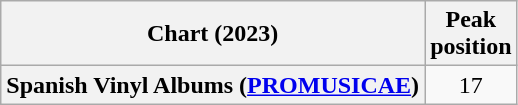<table class="wikitable sortable plainrowheaders" style="text-align:center">
<tr>
<th scope="col">Chart (2023)</th>
<th scope="col">Peak<br>position</th>
</tr>
<tr>
<th scope="row">Spanish Vinyl Albums (<a href='#'>PROMUSICAE</a>)</th>
<td>17</td>
</tr>
</table>
